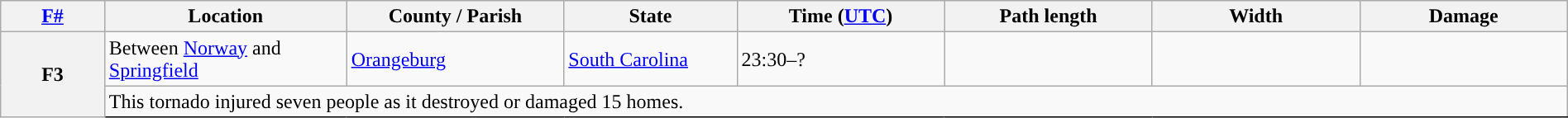<table class="wikitable sortable" style="width:100%;">
<tr>
<th scope="col"  style="width:3%; text-align:center;"><a href='#'>F#</a></th>
<th scope="col"  style="width:7%; text-align:center;" class="unsortable">Location</th>
<th scope="col"  style="width:6%; text-align:center;" class="unsortable">County / Parish</th>
<th scope="col"  style="width:5%; text-align:center;">State</th>
<th scope="col"  style="width:6%; text-align:center;">Time (<a href='#'>UTC</a>)</th>
<th scope="col"  style="width:6%; text-align:center;">Path length</th>
<th scope="col"  style="width:6%; text-align:center;">Width</th>
<th scope="col"  style="width:6%; text-align:center;">Damage</th>
</tr>
<tr>
<th scope="row" rowspan="2" style="background-color:#">F3</th>
<td>Between <a href='#'>Norway</a> and <a href='#'>Springfield</a></td>
<td><a href='#'>Orangeburg</a></td>
<td><a href='#'>South Carolina</a></td>
<td>23:30–?</td>
<td></td>
<td></td>
<td></td>
</tr>
<tr class="expand-child">
<td colspan="7" style=" border-bottom: 1px solid black;">This tornado injured seven people as it destroyed or damaged 15 homes.</td>
</tr>
</table>
